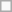<table class="wikitable">
<tr>
<td></td>
</tr>
</table>
